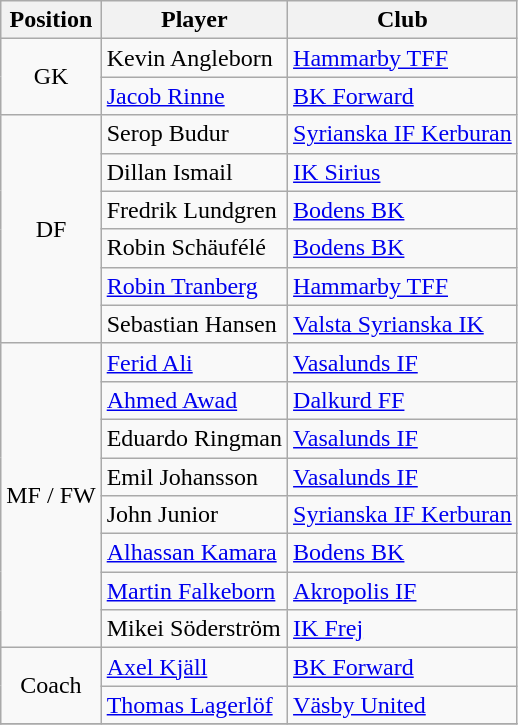<table class="wikitable" style="text-align:center;float:left; margin-right:1em;">
<tr>
<th>Position</th>
<th>Player</th>
<th>Club</th>
</tr>
<tr>
<td rowspan="2">GK</td>
<td align="left"> Kevin Angleborn</td>
<td align="left"><a href='#'>Hammarby TFF</a></td>
</tr>
<tr>
<td align="left"> <a href='#'>Jacob Rinne</a></td>
<td align="left"><a href='#'>BK Forward</a></td>
</tr>
<tr>
<td rowspan="6">DF</td>
<td align="left"> Serop Budur</td>
<td align="left"><a href='#'>Syrianska IF Kerburan</a></td>
</tr>
<tr>
<td align="left"> Dillan Ismail</td>
<td align="left"><a href='#'>IK Sirius</a></td>
</tr>
<tr>
<td align="left"> Fredrik Lundgren</td>
<td align="left"><a href='#'>Bodens BK</a></td>
</tr>
<tr>
<td align="left"> Robin Schäufélé</td>
<td align="left"><a href='#'>Bodens BK</a></td>
</tr>
<tr>
<td align="left"> <a href='#'>Robin Tranberg</a></td>
<td align="left"><a href='#'>Hammarby TFF</a></td>
</tr>
<tr>
<td align="left"> Sebastian Hansen</td>
<td align="left"><a href='#'>Valsta Syrianska IK</a></td>
</tr>
<tr>
<td rowspan="8">MF / FW</td>
<td align="left"> <a href='#'>Ferid Ali</a></td>
<td align="left"><a href='#'>Vasalunds IF</a></td>
</tr>
<tr>
<td align="left"> <a href='#'>Ahmed Awad</a></td>
<td align="left"><a href='#'>Dalkurd FF</a></td>
</tr>
<tr>
<td align="left"> Eduardo Ringman</td>
<td align="left"><a href='#'>Vasalunds IF</a></td>
</tr>
<tr>
<td align="left"> Emil Johansson</td>
<td align="left"><a href='#'>Vasalunds IF</a></td>
</tr>
<tr>
<td align="left"> John Junior</td>
<td align="left"><a href='#'>Syrianska IF Kerburan</a></td>
</tr>
<tr>
<td align="left"> <a href='#'>Alhassan Kamara</a></td>
<td align="left"><a href='#'>Bodens BK</a></td>
</tr>
<tr>
<td align="left"> <a href='#'>Martin Falkeborn</a></td>
<td align="left"><a href='#'>Akropolis IF</a></td>
</tr>
<tr>
<td align="left"> Mikei Söderström</td>
<td align="left"><a href='#'>IK Frej</a></td>
</tr>
<tr>
<td rowspan="2">Coach</td>
<td align="left"> <a href='#'>Axel Kjäll</a></td>
<td align="left"><a href='#'>BK Forward</a></td>
</tr>
<tr>
<td align="left"> <a href='#'>Thomas Lagerlöf</a></td>
<td align="left"><a href='#'>Väsby United</a></td>
</tr>
<tr>
</tr>
</table>
